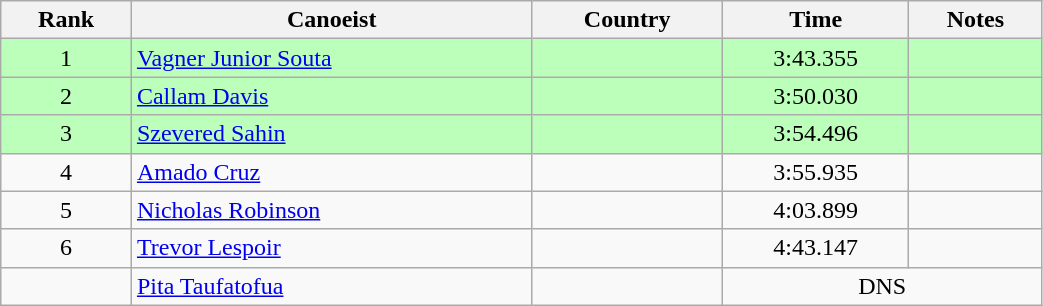<table class="wikitable" style="text-align:center;width: 55%">
<tr>
<th>Rank</th>
<th>Canoeist</th>
<th>Country</th>
<th>Time</th>
<th>Notes</th>
</tr>
<tr bgcolor=bbffbb>
<td>1</td>
<td align="left"><a href='#'>Vagner Junior Souta</a></td>
<td align="left"></td>
<td>3:43.355</td>
<td></td>
</tr>
<tr bgcolor=bbffbb>
<td>2</td>
<td align="left"><a href='#'>Callam Davis</a></td>
<td align="left"></td>
<td>3:50.030</td>
<td></td>
</tr>
<tr bgcolor=bbffbb>
<td>3</td>
<td align="left"><a href='#'>Szevered Sahin</a></td>
<td align="left"></td>
<td>3:54.496</td>
<td></td>
</tr>
<tr>
<td>4</td>
<td align="left"><a href='#'>Amado Cruz</a></td>
<td align="left"></td>
<td>3:55.935</td>
<td></td>
</tr>
<tr>
<td>5</td>
<td align="left"><a href='#'>Nicholas Robinson</a></td>
<td align="left"></td>
<td>4:03.899</td>
<td></td>
</tr>
<tr>
<td>6</td>
<td align="left"><a href='#'>Trevor Lespoir</a></td>
<td align="left"></td>
<td>4:43.147</td>
<td></td>
</tr>
<tr>
<td></td>
<td align="left"><a href='#'>Pita Taufatofua</a></td>
<td align="left"></td>
<td colspan=2>DNS</td>
</tr>
</table>
